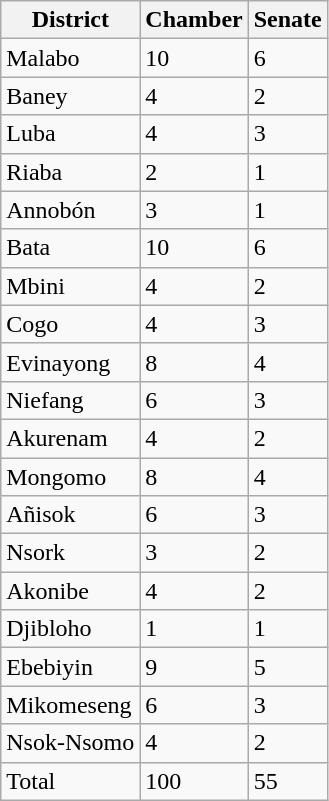<table class="wikitable">
<tr>
<th scope="col">District</th>
<th scope="col">Chamber</th>
<th scope="col">Senate</th>
</tr>
<tr>
<td scope="row">Malabo</td>
<td>10</td>
<td>6</td>
</tr>
<tr>
<td scope="row">Baney</td>
<td>4</td>
<td>2</td>
</tr>
<tr>
<td scope="row">Luba</td>
<td>4</td>
<td>3</td>
</tr>
<tr>
<td scope="row">Riaba</td>
<td>2</td>
<td>1</td>
</tr>
<tr>
<td scope="row">Annobón</td>
<td>3</td>
<td>1</td>
</tr>
<tr>
<td scope="row">Bata</td>
<td>10</td>
<td>6</td>
</tr>
<tr>
<td scope="row">Mbini</td>
<td>4</td>
<td>2</td>
</tr>
<tr>
<td scope="row">Cogo</td>
<td>4</td>
<td>3</td>
</tr>
<tr>
<td scope="row">Evinayong</td>
<td>8</td>
<td>4</td>
</tr>
<tr>
<td scope="row">Niefang</td>
<td>6</td>
<td>3</td>
</tr>
<tr>
<td scope="row">Akurenam</td>
<td>4</td>
<td>2</td>
</tr>
<tr>
<td scope="row">Mongomo</td>
<td>8</td>
<td>4</td>
</tr>
<tr>
<td scope="row">Añisok</td>
<td>6</td>
<td>3</td>
</tr>
<tr>
<td scope="row">Nsork</td>
<td>3</td>
<td>2</td>
</tr>
<tr>
<td scope="row">Akonibe</td>
<td>4</td>
<td>2</td>
</tr>
<tr>
<td scope="row">Djibloho</td>
<td>1</td>
<td>1</td>
</tr>
<tr>
<td scope="row">Ebebiyin</td>
<td>9</td>
<td>5</td>
</tr>
<tr>
<td scope="row">Mikomeseng</td>
<td>6</td>
<td>3</td>
</tr>
<tr>
<td scope="row">Nsok-Nsomo</td>
<td>4</td>
<td>2</td>
</tr>
<tr>
<td scope="row">Total</td>
<td>100</td>
<td>55</td>
</tr>
</table>
